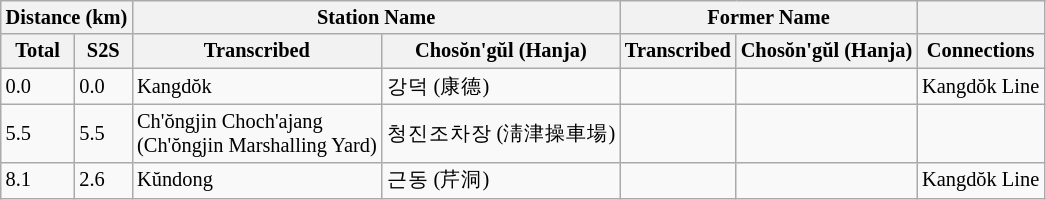<table class="wikitable" style="font-size:85%;">
<tr>
<th colspan="2">Distance (km)</th>
<th colspan="2">Station Name</th>
<th colspan="2">Former Name</th>
<th></th>
</tr>
<tr>
<th>Total</th>
<th>S2S</th>
<th>Transcribed</th>
<th>Chosŏn'gŭl (Hanja)</th>
<th>Transcribed</th>
<th>Chosŏn'gŭl (Hanja)</th>
<th>Connections</th>
</tr>
<tr>
<td>0.0</td>
<td>0.0</td>
<td>Kangdŏk</td>
<td>강덕 (康德)</td>
<td></td>
<td></td>
<td>Kangdŏk Line</td>
</tr>
<tr>
<td>5.5</td>
<td>5.5</td>
<td>Ch'ŏngjin Choch'ajang<br>(Ch'ŏngjin Marshalling Yard)</td>
<td>청진조차장 (淸津操車場)</td>
<td></td>
<td></td>
<td></td>
</tr>
<tr>
<td>8.1</td>
<td>2.6</td>
<td>Kŭndong</td>
<td>근동 (芹洞)</td>
<td></td>
<td></td>
<td>Kangdŏk Line</td>
</tr>
</table>
